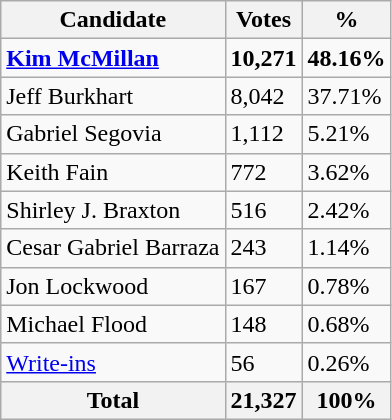<table class="wikitable">
<tr>
<th>Candidate</th>
<th>Votes</th>
<th>%</th>
</tr>
<tr>
<td><strong><a href='#'>Kim McMillan</a></strong></td>
<td><strong>10,271</strong></td>
<td><strong>48.16%</strong></td>
</tr>
<tr>
<td>Jeff Burkhart</td>
<td>8,042</td>
<td>37.71%</td>
</tr>
<tr>
<td>Gabriel Segovia</td>
<td>1,112</td>
<td>5.21%</td>
</tr>
<tr>
<td>Keith Fain</td>
<td>772</td>
<td>3.62%</td>
</tr>
<tr>
<td>Shirley J. Braxton</td>
<td>516</td>
<td>2.42%</td>
</tr>
<tr>
<td>Cesar Gabriel Barraza</td>
<td>243</td>
<td>1.14%</td>
</tr>
<tr>
<td>Jon Lockwood</td>
<td>167</td>
<td>0.78%</td>
</tr>
<tr>
<td>Michael Flood</td>
<td>148</td>
<td>0.68%</td>
</tr>
<tr>
<td><a href='#'>Write-ins</a></td>
<td>56</td>
<td>0.26%</td>
</tr>
<tr>
<th>Total</th>
<th>21,327</th>
<th>100%</th>
</tr>
</table>
